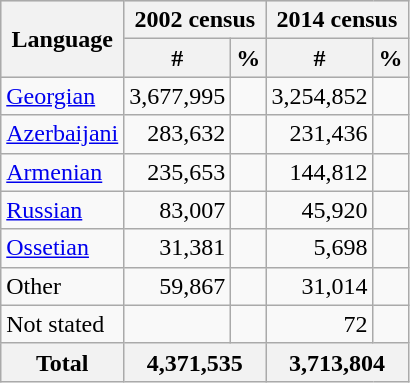<table class="wikitable">
<tr bgcolor="#e0e0e0">
<th rowspan="2">Language</th>
<th colspan="2">2002 census</th>
<th colspan="2">2014 census</th>
</tr>
<tr bgcolor="#e0e0e0">
<th>#</th>
<th>%</th>
<th>#</th>
<th>%</th>
</tr>
<tr>
<td><a href='#'>Georgian</a></td>
<td align="right">3,677,995</td>
<td></td>
<td align="right">3,254,852</td>
<td></td>
</tr>
<tr>
<td><a href='#'>Azerbaijani</a></td>
<td align="right">283,632</td>
<td></td>
<td align="right">231,436</td>
<td></td>
</tr>
<tr>
<td><a href='#'>Armenian</a></td>
<td align="right">235,653</td>
<td></td>
<td align="right">144,812</td>
<td></td>
</tr>
<tr>
<td><a href='#'>Russian</a></td>
<td align="right">83,007</td>
<td></td>
<td align="right">45,920</td>
<td></td>
</tr>
<tr>
<td><a href='#'>Ossetian</a></td>
<td align="right">31,381</td>
<td></td>
<td align="right">5,698</td>
<td></td>
</tr>
<tr>
<td>Other</td>
<td align="right">59,867</td>
<td></td>
<td align="right">31,014</td>
<td></td>
</tr>
<tr>
<td>Not stated</td>
<td></td>
<td></td>
<td align="right">72</td>
<td></td>
</tr>
<tr>
<th>Total</th>
<th colspan="2">4,371,535</th>
<th colspan="2">3,713,804</th>
</tr>
</table>
